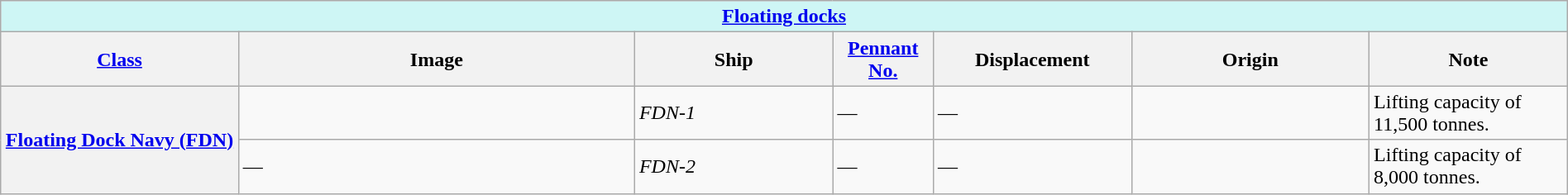<table class="wikitable" style="margin:auto; width:100%;">
<tr>
<th colspan="7" style="align: center; background: #CEF6F5;"><a href='#'>Floating docks</a></th>
</tr>
<tr>
<th style="text-align:center; width:12%;"><a href='#'>Class</a></th>
<th style="text-align:center; width:20%;">Image</th>
<th style="text-align:center; width:10%;">Ship</th>
<th style="text-align:center; width:5%;"><a href='#'>Pennant No.</a></th>
<th style="text-align:center; width:10%;">Displacement</th>
<th style="text-align:center; width:12%;">Origin</th>
<th style="text-align:center; width:10%;">Note</th>
</tr>
<tr>
<th rowspan="2"><strong><a href='#'>Floating Dock Navy (FDN)</a></strong></th>
<td rowspan="1"></td>
<td><em>FDN-1</em></td>
<td>—</td>
<td rowspan="1">—</td>
<td rowspan="1"></td>
<td rowspan="1">Lifting capacity of 11,500 tonnes.</td>
</tr>
<tr>
<td rowspan="1">—</td>
<td><em>FDN-2</em></td>
<td>—</td>
<td rowspan="1">—</td>
<td rowspan="1"></td>
<td rowspan="1">Lifting capacity of 8,000 tonnes.</td>
</tr>
</table>
